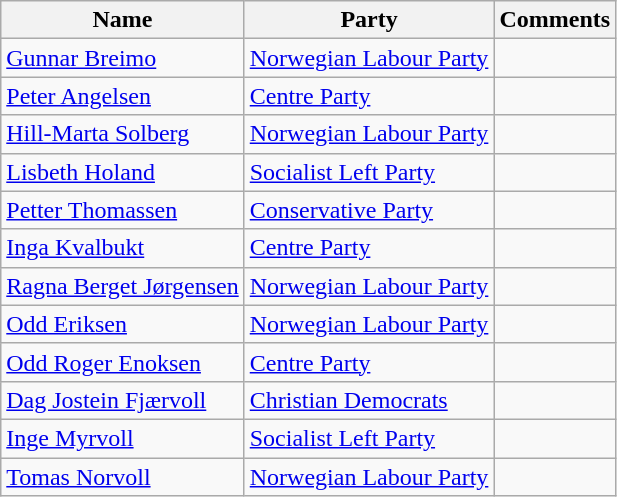<table class="wikitable">
<tr>
<th>Name</th>
<th>Party</th>
<th>Comments</th>
</tr>
<tr>
<td><a href='#'>Gunnar Breimo</a></td>
<td><a href='#'>Norwegian Labour Party</a></td>
<td></td>
</tr>
<tr>
<td><a href='#'>Peter Angelsen</a></td>
<td><a href='#'>Centre Party</a></td>
<td></td>
</tr>
<tr>
<td><a href='#'>Hill-Marta Solberg</a></td>
<td><a href='#'>Norwegian Labour Party</a></td>
<td></td>
</tr>
<tr>
<td><a href='#'>Lisbeth Holand</a></td>
<td><a href='#'>Socialist Left Party</a></td>
<td></td>
</tr>
<tr>
<td><a href='#'>Petter Thomassen</a></td>
<td><a href='#'>Conservative Party</a></td>
<td></td>
</tr>
<tr>
<td><a href='#'>Inga Kvalbukt</a></td>
<td><a href='#'>Centre Party</a></td>
<td></td>
</tr>
<tr>
<td><a href='#'>Ragna Berget Jørgensen</a></td>
<td><a href='#'>Norwegian Labour Party</a></td>
<td></td>
</tr>
<tr>
<td><a href='#'>Odd Eriksen</a></td>
<td><a href='#'>Norwegian Labour Party</a></td>
<td></td>
</tr>
<tr>
<td><a href='#'>Odd Roger Enoksen</a></td>
<td><a href='#'>Centre Party</a></td>
<td></td>
</tr>
<tr>
<td><a href='#'>Dag Jostein Fjærvoll</a></td>
<td><a href='#'>Christian Democrats</a></td>
<td></td>
</tr>
<tr>
<td><a href='#'>Inge Myrvoll</a></td>
<td><a href='#'>Socialist Left Party</a></td>
<td></td>
</tr>
<tr>
<td><a href='#'>Tomas Norvoll</a></td>
<td><a href='#'>Norwegian Labour Party</a></td>
<td></td>
</tr>
</table>
